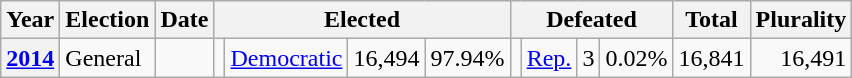<table class="wikitable">
<tr>
<th>Year</th>
<th>Election</th>
<th>Date</th>
<th colspan="4">Elected</th>
<th colspan="4">Defeated</th>
<th>Total</th>
<th>Plurality</th>
</tr>
<tr>
<th valign="top"><a href='#'>2014</a></th>
<td valign="top">General</td>
<td valign="top"></td>
<td valign="top"></td>
<td valign="top" ><a href='#'>Democratic</a></td>
<td align="right" valign="top">16,494</td>
<td align="right" valign="top">97.94%</td>
<td valign="top"></td>
<td valign="top" ><a href='#'>Rep.</a></td>
<td align="right" valign="top">3</td>
<td align="right" valign="top">0.02%</td>
<td align="right" valign="top">16,841</td>
<td align="right" valign="top">16,491</td>
</tr>
</table>
